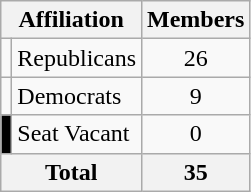<table class="wikitable">
<tr>
<th colspan="2" align="center" valign="bottom">Affiliation</th>
<th valign="bottom">Members</th>
</tr>
<tr>
<td></td>
<td>Republicans</td>
<td align="center">26</td>
</tr>
<tr>
<td></td>
<td>Democrats</td>
<td align="center">9</td>
</tr>
<tr>
<td bgcolor="black"></td>
<td>Seat Vacant</td>
<td align=center>0</td>
</tr>
<tr>
<th colspan="2" align="center"><strong>Total</strong></th>
<th align="center"><strong>35</strong></th>
</tr>
</table>
